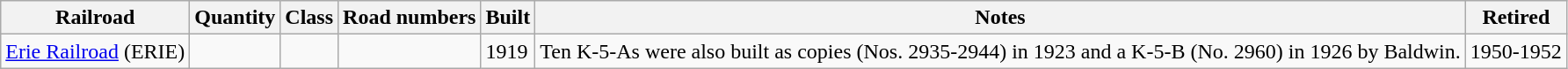<table class="wikitable">
<tr>
<th>Railroad</th>
<th>Quantity</th>
<th>Class</th>
<th>Road numbers</th>
<th>Built</th>
<th>Notes</th>
<th>Retired</th>
</tr>
<tr>
<td><a href='#'>Erie Railroad</a> (ERIE)</td>
<td></td>
<td></td>
<td></td>
<td>1919</td>
<td>Ten K-5-As were also built as copies (Nos. 2935-2944) in 1923 and a K-5-B (No. 2960) in 1926 by Baldwin.</td>
<td>1950-1952</td>
</tr>
</table>
